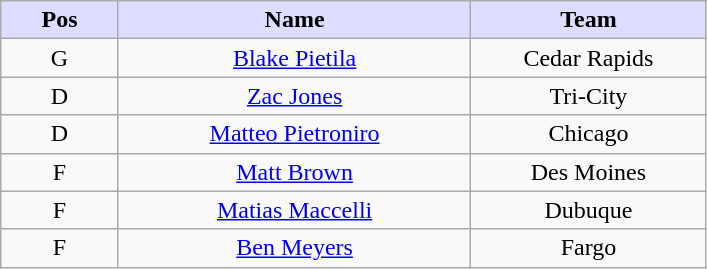<table class="wikitable" style="text-align:center">
<tr>
<th style="background:#ddf; width:10%;">Pos</th>
<th style="background:#ddf; width:30%;">Name</th>
<th style="background:#ddf; width:20%;">Team</th>
</tr>
<tr>
<td>G</td>
<td><a href='#'>Blake Pietila</a></td>
<td>Cedar Rapids</td>
</tr>
<tr>
<td>D</td>
<td><a href='#'>Zac Jones</a></td>
<td>Tri-City</td>
</tr>
<tr>
<td>D</td>
<td><a href='#'>Matteo Pietroniro</a></td>
<td>Chicago</td>
</tr>
<tr>
<td>F</td>
<td><a href='#'>Matt Brown</a></td>
<td>Des Moines</td>
</tr>
<tr>
<td>F</td>
<td><a href='#'>Matias Maccelli</a></td>
<td>Dubuque</td>
</tr>
<tr>
<td>F</td>
<td><a href='#'>Ben Meyers</a></td>
<td>Fargo</td>
</tr>
</table>
